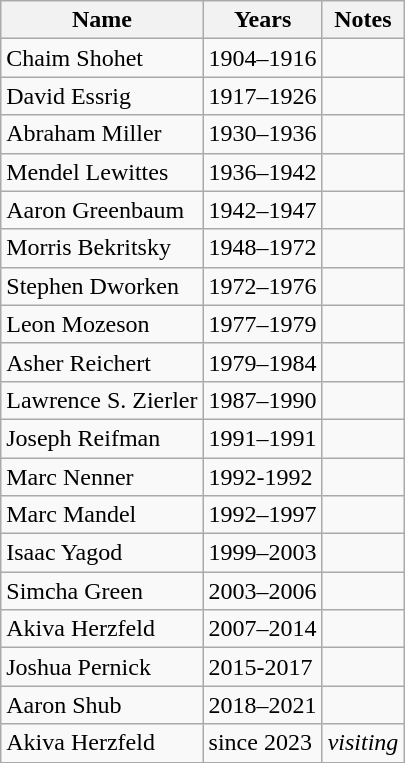<table class="wikitable sortable">
<tr style="white-space:nowrap;">
<th>Name</th>
<th>Years</th>
<th>Notes</th>
</tr>
<tr>
<td>Chaim Shohet</td>
<td>1904–1916</td>
<td></td>
</tr>
<tr>
<td>David Essrig</td>
<td>1917–1926</td>
<td></td>
</tr>
<tr>
<td>Abraham Miller</td>
<td>1930–1936</td>
<td></td>
</tr>
<tr>
<td>Mendel Lewittes</td>
<td>1936–1942</td>
<td></td>
</tr>
<tr>
<td>Aaron Greenbaum</td>
<td>1942–1947</td>
<td></td>
</tr>
<tr>
<td>Morris Bekritsky</td>
<td>1948–1972</td>
<td></td>
</tr>
<tr>
<td>Stephen Dworken</td>
<td>1972–1976</td>
<td></td>
</tr>
<tr>
<td>Leon Mozeson</td>
<td>1977–1979</td>
<td></td>
</tr>
<tr>
<td>Asher Reichert</td>
<td>1979–1984</td>
<td></td>
</tr>
<tr>
<td>Lawrence S. Zierler</td>
<td>1987–1990</td>
<td></td>
</tr>
<tr>
<td>Joseph Reifman</td>
<td>1991–1991</td>
<td></td>
</tr>
<tr>
<td>Marc Nenner</td>
<td>1992-1992</td>
<td></td>
</tr>
<tr>
<td>Marc Mandel</td>
<td>1992–1997</td>
<td></td>
</tr>
<tr>
<td>Isaac Yagod</td>
<td>1999–2003</td>
<td></td>
</tr>
<tr>
<td>Simcha Green</td>
<td>2003–2006</td>
<td></td>
</tr>
<tr>
<td>Akiva Herzfeld</td>
<td>2007–2014</td>
<td></td>
</tr>
<tr>
<td>Joshua Pernick</td>
<td>2015-2017</td>
<td></td>
</tr>
<tr>
<td>Aaron Shub</td>
<td>2018–2021</td>
<td></td>
</tr>
<tr>
<td>Akiva Herzfeld</td>
<td>since 2023</td>
<td><em>visiting</em></td>
</tr>
<tr>
</tr>
</table>
